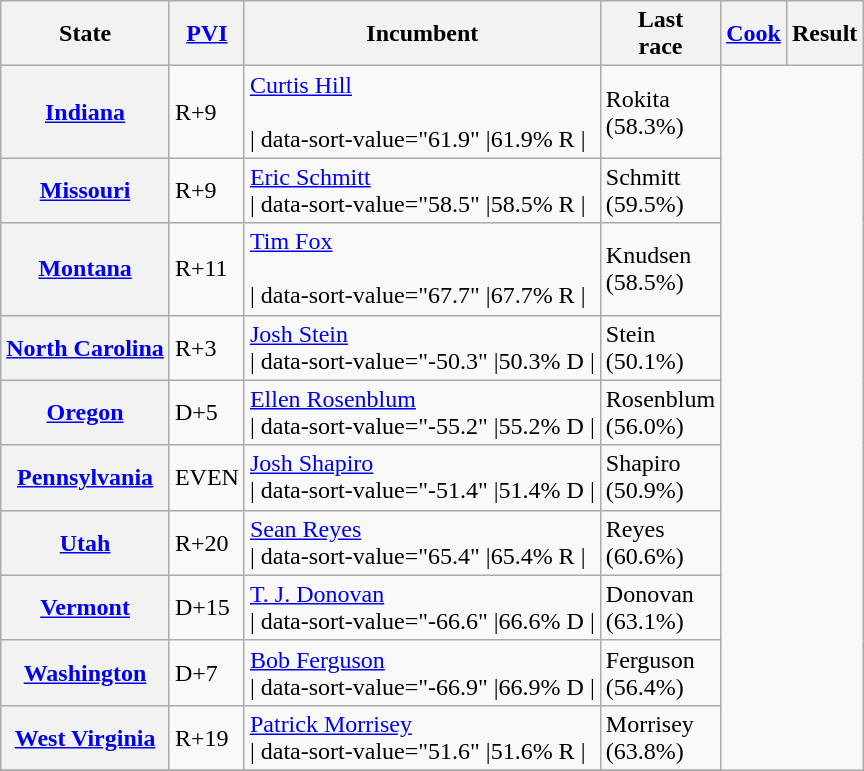<table class="wikitable sortable" style="font-size:%;">
<tr>
<th>State</th>
<th><a href='#'>PVI</a></th>
<th>Incumbent</th>
<th>Last<br>race</th>
<th scope="col"><a href='#'>Cook</a><br></th>
<th>Result</th>
</tr>
<tr>
<th><a href='#'>Indiana</a></th>
<td>R+9</td>
<td><a href='#'>Curtis Hill</a><br><br>|  data-sort-value="61.9" |61.9% R
|</td>
<td>Rokita<br>(58.3%)</td>
</tr>
<tr>
<th><a href='#'>Missouri</a></th>
<td>R+9</td>
<td><a href='#'>Eric Schmitt</a><br>|  data-sort-value="58.5" |58.5% R
|</td>
<td>Schmitt<br>(59.5%)</td>
</tr>
<tr>
<th><a href='#'>Montana</a></th>
<td>R+11</td>
<td><a href='#'>Tim Fox</a><br><br>|  data-sort-value="67.7" |67.7% R
|</td>
<td>Knudsen<br>(58.5%)</td>
</tr>
<tr>
<th><a href='#'>North Carolina</a></th>
<td>R+3</td>
<td><a href='#'>Josh Stein</a><br>|  data-sort-value="-50.3" |50.3% D
|</td>
<td>Stein<br>(50.1%)</td>
</tr>
<tr>
<th><a href='#'>Oregon</a></th>
<td>D+5</td>
<td><a href='#'>Ellen Rosenblum</a><br>|  data-sort-value="-55.2" |55.2% D
|</td>
<td>Rosenblum<br>(56.0%)</td>
</tr>
<tr>
<th><a href='#'>Pennsylvania</a></th>
<td>EVEN</td>
<td><a href='#'>Josh Shapiro</a><br>|  data-sort-value="-51.4" |51.4% D
|</td>
<td>Shapiro<br>(50.9%)</td>
</tr>
<tr>
<th><a href='#'>Utah</a></th>
<td>R+20</td>
<td><a href='#'>Sean Reyes</a><br>|  data-sort-value="65.4" |65.4% R
|</td>
<td>Reyes<br>(60.6%)</td>
</tr>
<tr>
<th><a href='#'>Vermont</a></th>
<td>D+15</td>
<td><a href='#'>T. J. Donovan</a><br>|  data-sort-value="-66.6" |66.6% D
|</td>
<td>Donovan<br>(63.1%)</td>
</tr>
<tr>
<th><a href='#'>Washington</a></th>
<td>D+7</td>
<td><a href='#'>Bob Ferguson</a><br>|  data-sort-value="-66.9" |66.9% D
|</td>
<td>Ferguson<br>(56.4%)</td>
</tr>
<tr>
<th><a href='#'>West Virginia</a></th>
<td>R+19</td>
<td><a href='#'>Patrick Morrisey</a><br>|  data-sort-value="51.6" |51.6% R
|</td>
<td>Morrisey<br>(63.8%)</td>
</tr>
<tr>
</tr>
</table>
